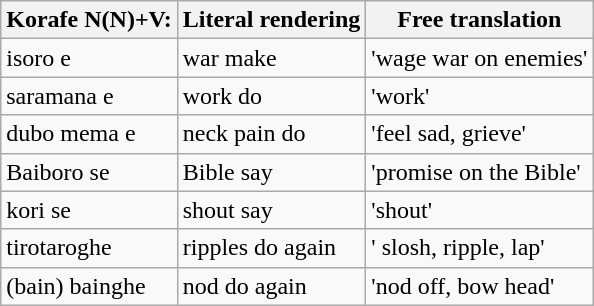<table class="wikitable">
<tr>
<th>Korafe N(N)+V:</th>
<th>Literal rendering</th>
<th>Free translation</th>
</tr>
<tr>
<td>isoro e</td>
<td>war make</td>
<td>'wage war on enemies'</td>
</tr>
<tr>
<td>saramana e</td>
<td>work do</td>
<td>'work'</td>
</tr>
<tr>
<td>dubo mema e</td>
<td>neck pain do</td>
<td>'feel sad, grieve'</td>
</tr>
<tr>
<td>Baiboro se</td>
<td>Bible say</td>
<td>'promise on the Bible'</td>
</tr>
<tr>
<td>kori se</td>
<td>shout say</td>
<td>'shout'</td>
</tr>
<tr>
<td>tirotaroghe</td>
<td>ripples do again</td>
<td>' slosh, ripple, lap'</td>
</tr>
<tr>
<td>(bain) bainghe</td>
<td>nod do again</td>
<td>'nod off, bow head'</td>
</tr>
</table>
